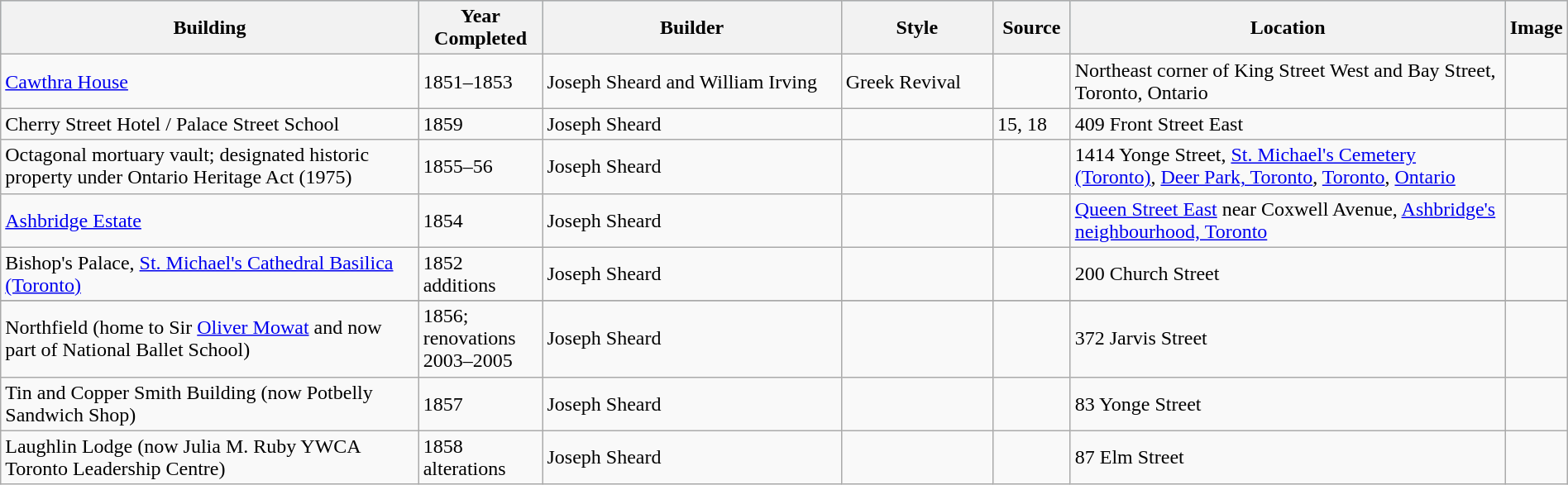<table class="wikitable" style="margin:1em auto;">
<tr style="background:lightblue;">
<th width=28%>Building</th>
<th width=8%>Year Completed</th>
<th width=20%>Builder</th>
<th width=10%>Style</th>
<th width=5%>Source</th>
<th width=32%>Location</th>
<th width=7%>Image</th>
</tr>
<tr>
<td><a href='#'>Cawthra House</a></td>
<td>1851–1853</td>
<td>Joseph Sheard and William Irving</td>
<td>Greek Revival</td>
<td></td>
<td>Northeast corner of King Street West and Bay Street, Toronto, Ontario</td>
<td></td>
</tr>
<tr>
<td>Cherry Street Hotel / Palace Street School</td>
<td>1859</td>
<td>Joseph Sheard</td>
<td></td>
<td>15, 18</td>
<td>409 Front Street East</td>
<td></td>
</tr>
<tr>
<td>Octagonal mortuary vault; designated historic property under Ontario Heritage Act (1975)</td>
<td>1855–56</td>
<td>Joseph Sheard</td>
<td></td>
<td></td>
<td>1414 Yonge Street, <a href='#'>St. Michael's Cemetery (Toronto)</a>, <a href='#'>Deer Park, Toronto</a>, <a href='#'>Toronto</a>, <a href='#'>Ontario</a></td>
<td></td>
</tr>
<tr>
<td><a href='#'>Ashbridge Estate</a></td>
<td>1854</td>
<td>Joseph Sheard</td>
<td></td>
<td></td>
<td><a href='#'>Queen Street East</a> near Coxwell Avenue, <a href='#'>Ashbridge's neighbourhood, Toronto</a></td>
<td></td>
</tr>
<tr>
<td>Bishop's Palace, <a href='#'>St. Michael's Cathedral Basilica (Toronto)</a></td>
<td>1852 additions</td>
<td>Joseph Sheard</td>
<td></td>
<td></td>
<td>200 Church Street</td>
<td></td>
</tr>
<tr>
</tr>
<tr>
<td>Northfield (home to Sir <a href='#'>Oliver Mowat</a> and now part of National Ballet School)</td>
<td>1856; renovations 2003–2005</td>
<td>Joseph Sheard</td>
<td></td>
<td></td>
<td>372 Jarvis Street</td>
<td></td>
</tr>
<tr>
<td>Tin and Copper Smith Building (now Potbelly Sandwich Shop)</td>
<td>1857</td>
<td>Joseph Sheard</td>
<td></td>
<td></td>
<td>83 Yonge Street</td>
<td></td>
</tr>
<tr>
<td>Laughlin Lodge (now Julia M. Ruby YWCA Toronto Leadership Centre)</td>
<td>1858 alterations</td>
<td>Joseph Sheard</td>
<td></td>
<td></td>
<td>87 Elm Street</td>
<td></td>
</tr>
</table>
